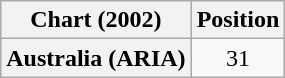<table class="wikitable plainrowheaders" style="text-align:center">
<tr>
<th>Chart (2002)</th>
<th>Position</th>
</tr>
<tr>
<th scope="row">Australia (ARIA)</th>
<td>31</td>
</tr>
</table>
